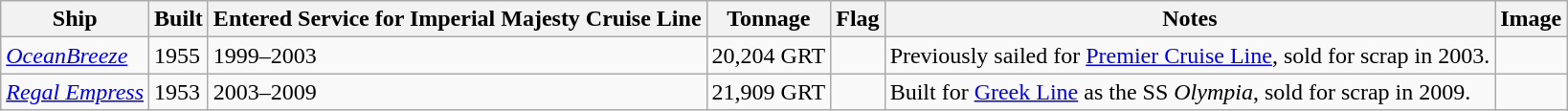<table class="wikitable">
<tr>
<th>Ship</th>
<th>Built</th>
<th>Entered Service for Imperial Majesty Cruise Line</th>
<th>Tonnage</th>
<th>Flag</th>
<th>Notes</th>
<th>Image</th>
</tr>
<tr>
<td><em><a href='#'>OceanBreeze</a></em></td>
<td>1955</td>
<td>1999–2003</td>
<td>20,204 GRT</td>
<td></td>
<td>Previously sailed for <a href='#'>Premier Cruise Line</a>, sold for scrap in 2003.</td>
<td></td>
</tr>
<tr>
<td><em><a href='#'>Regal Empress</a></em></td>
<td>1953</td>
<td>2003–2009</td>
<td>21,909 GRT</td>
<td></td>
<td>Built for <a href='#'>Greek Line</a> as the SS <em>Olympia</em>, sold for scrap in 2009.</td>
<td></td>
</tr>
</table>
